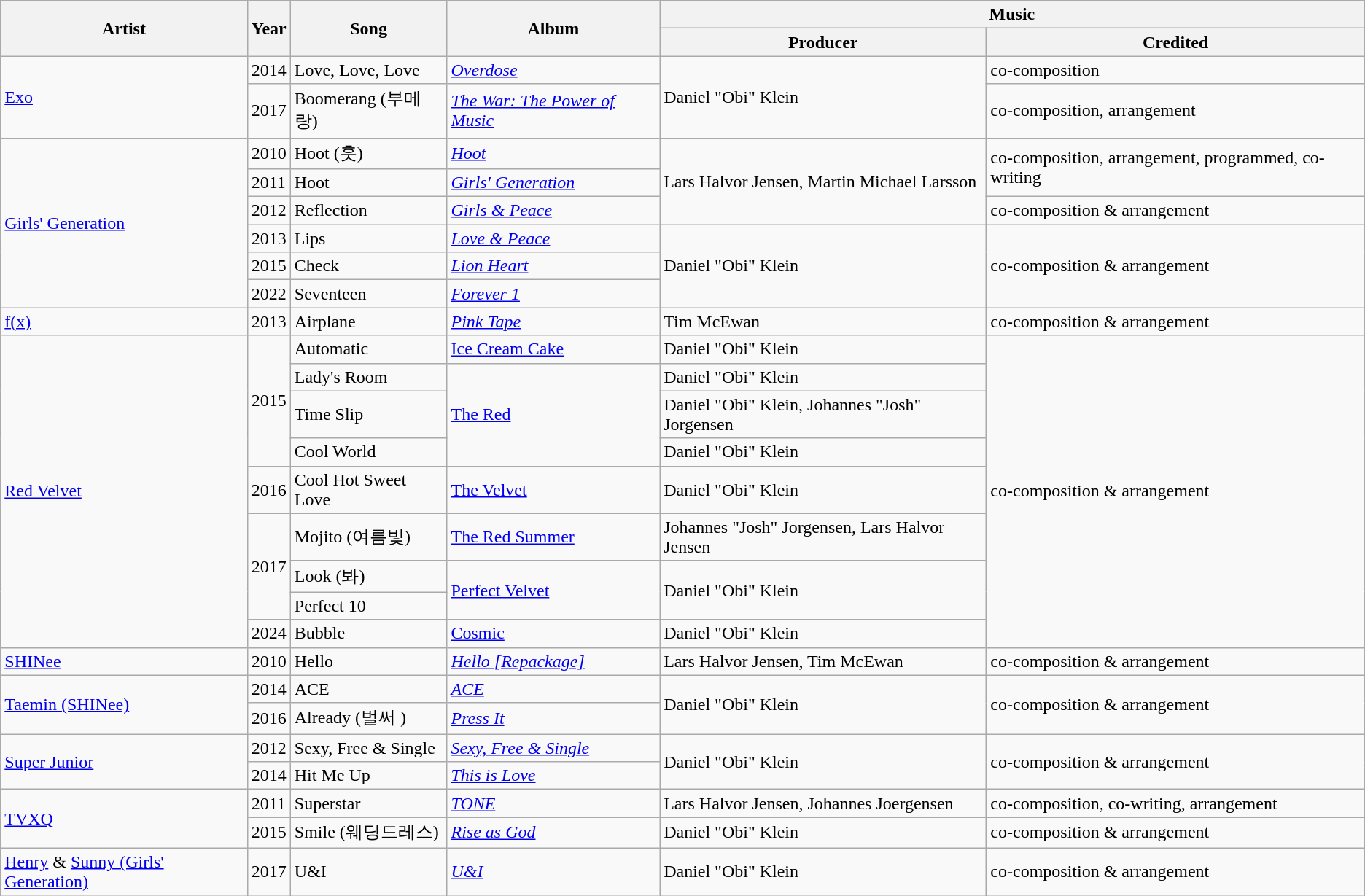<table class="wikitable">
<tr>
<th rowspan="2">Artist</th>
<th rowspan="2">Year</th>
<th rowspan="2">Song</th>
<th rowspan="2">Album</th>
<th colspan="2">Music</th>
</tr>
<tr>
<th>Producer</th>
<th>Credited</th>
</tr>
<tr>
<td rowspan="2"><a href='#'>Exo</a></td>
<td>2014</td>
<td>Love, Love, Love</td>
<td><a href='#'><em>Overdose</em></a></td>
<td rowspan="2">Daniel "Obi" Klein</td>
<td>co-composition</td>
</tr>
<tr>
<td>2017</td>
<td>Boomerang (부메랑)</td>
<td><a href='#'><em>The War: The Power of Music</em></a></td>
<td>co-composition, arrangement</td>
</tr>
<tr>
<td rowspan="6"><a href='#'>Girls' Generation</a></td>
<td>2010</td>
<td>Hoot (훗)</td>
<td><a href='#'><em>Hoot</em></a></td>
<td rowspan="3">Lars Halvor Jensen, Martin Michael Larsson</td>
<td rowspan="2">co-composition, arrangement, programmed, co-writing</td>
</tr>
<tr>
<td>2011</td>
<td>Hoot</td>
<td><a href='#'><em>Girls' Generation</em></a></td>
</tr>
<tr>
<td>2012</td>
<td>Reflection</td>
<td><em><a href='#'>Girls & Peace</a></em></td>
<td>co-composition & arrangement</td>
</tr>
<tr>
<td>2013</td>
<td>Lips</td>
<td><a href='#'><em>Love & Peace</em></a></td>
<td rowspan="3">Daniel "Obi" Klein</td>
<td rowspan="3">co-composition & arrangement</td>
</tr>
<tr>
<td>2015</td>
<td>Check</td>
<td><em><a href='#'>Lion Heart</a></em></td>
</tr>
<tr>
<td>2022</td>
<td>Seventeen</td>
<td><em><a href='#'>Forever 1</a></em></td>
</tr>
<tr>
<td><a href='#'>f(x)</a></td>
<td>2013</td>
<td>Airplane</td>
<td><em><a href='#'>Pink Tape</a></em></td>
<td>Tim McEwan</td>
<td>co-composition & arrangement</td>
</tr>
<tr>
<td rowspan="9"><a href='#'>Red Velvet</a></td>
<td rowspan="4">2015</td>
<td>Automatic</td>
<td><a href='#'>Ice Cream Cake</a></td>
<td>Daniel "Obi" Klein</td>
<td rowspan="9">co-composition & arrangement</td>
</tr>
<tr>
<td>Lady's Room</td>
<td rowspan="3"><a href='#'>The Red</a></td>
<td>Daniel "Obi" Klein</td>
</tr>
<tr>
<td>Time Slip</td>
<td>Daniel "Obi" Klein, Johannes "Josh" Jorgensen</td>
</tr>
<tr>
<td>Cool World</td>
<td>Daniel "Obi" Klein</td>
</tr>
<tr>
<td>2016</td>
<td>Cool Hot Sweet Love</td>
<td><a href='#'>The Velvet</a></td>
<td>Daniel "Obi" Klein</td>
</tr>
<tr>
<td rowspan="3">2017</td>
<td>Mojito (여름빛)</td>
<td><a href='#'>The Red Summer</a></td>
<td>Johannes "Josh" Jorgensen, Lars Halvor Jensen</td>
</tr>
<tr>
<td>Look (봐)</td>
<td rowspan="2"><a href='#'>Perfect Velvet</a></td>
<td rowspan="2">Daniel "Obi" Klein</td>
</tr>
<tr>
<td>Perfect 10</td>
</tr>
<tr>
<td>2024</td>
<td>Bubble</td>
<td><a href='#'>Cosmic</a></td>
<td>Daniel "Obi" Klein</td>
</tr>
<tr>
<td><a href='#'>SHINee</a></td>
<td>2010</td>
<td>Hello</td>
<td><a href='#'><em>Hello [Repackage]</em></a></td>
<td>Lars Halvor Jensen, Tim McEwan</td>
<td>co-composition & arrangement</td>
</tr>
<tr>
<td rowspan="2"><a href='#'>Taemin (SHINee)</a></td>
<td>2014</td>
<td>ACE</td>
<td><em><a href='#'>ACE</a></em></td>
<td rowspan="2">Daniel "Obi" Klein</td>
<td rowspan="2">co-composition & arrangement</td>
</tr>
<tr>
<td>2016</td>
<td>Already (벌써 )</td>
<td><em><a href='#'>Press It</a></em></td>
</tr>
<tr>
<td rowspan="2"><a href='#'>Super Junior</a></td>
<td>2012</td>
<td>Sexy, Free & Single</td>
<td><em><a href='#'>Sexy, Free & Single</a></em></td>
<td rowspan="2">Daniel "Obi" Klein</td>
<td rowspan="2">co-composition & arrangement</td>
</tr>
<tr>
<td>2014</td>
<td>Hit Me Up</td>
<td><a href='#'><em>This is Love</em></a></td>
</tr>
<tr>
<td rowspan="2"><a href='#'>TVXQ</a></td>
<td>2011</td>
<td>Superstar</td>
<td><em><a href='#'>TONE</a></em></td>
<td>Lars Halvor Jensen, Johannes Joergensen</td>
<td>co-composition, co-writing, arrangement</td>
</tr>
<tr>
<td>2015</td>
<td>Smile (웨딩드레스)</td>
<td><em><a href='#'>Rise as God</a></em></td>
<td>Daniel "Obi" Klein</td>
<td>co-composition & arrangement</td>
</tr>
<tr>
<td><a href='#'>Henry</a> & <a href='#'>Sunny (Girls' Generation)</a></td>
<td>2017</td>
<td>U&I</td>
<td><a href='#'><em>U&I</em></a></td>
<td>Daniel "Obi" Klein</td>
<td>co-composition & arrangement</td>
</tr>
</table>
